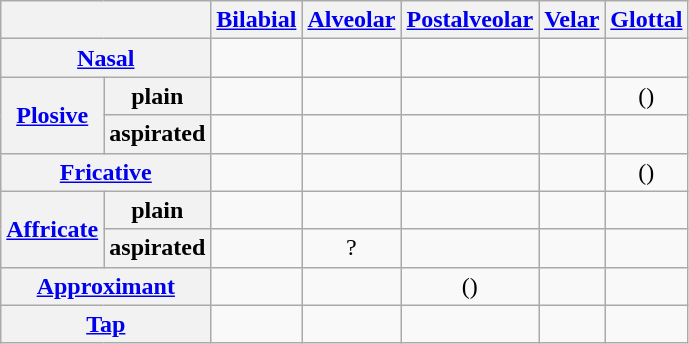<table class="wikitable" style="text-align: center;">
<tr>
<th colspan="2"></th>
<th><a href='#'>Bilabial</a></th>
<th><a href='#'>Alveolar</a></th>
<th><a href='#'>Postalveolar</a></th>
<th><a href='#'>Velar</a></th>
<th><a href='#'>Glottal</a></th>
</tr>
<tr>
<th colspan="2"><a href='#'>Nasal</a></th>
<td> </td>
<td> </td>
<td></td>
<td> </td>
<td></td>
</tr>
<tr>
<th rowspan="2"><a href='#'>Plosive</a></th>
<th>plain</th>
<td> </td>
<td> </td>
<td></td>
<td> </td>
<td>()</td>
</tr>
<tr>
<th>aspirated</th>
<td> </td>
<td> </td>
<td></td>
<td> </td>
<td></td>
</tr>
<tr>
<th colspan="2"><a href='#'>Fricative</a></th>
<td></td>
<td> </td>
<td> </td>
<td> </td>
<td>()</td>
</tr>
<tr>
<th rowspan="2"><a href='#'>Affricate</a></th>
<th>plain</th>
<td></td>
<td> </td>
<td></td>
<td></td>
<td></td>
</tr>
<tr>
<th>aspirated</th>
<td></td>
<td>? </td>
<td></td>
<td></td>
<td></td>
</tr>
<tr>
<th colspan="2"><a href='#'>Approximant</a></th>
<td></td>
<td> </td>
<td>()</td>
<td></td>
<td></td>
</tr>
<tr>
<th colspan="2"><a href='#'>Tap</a></th>
<td></td>
<td> </td>
<td></td>
<td></td>
<td></td>
</tr>
</table>
